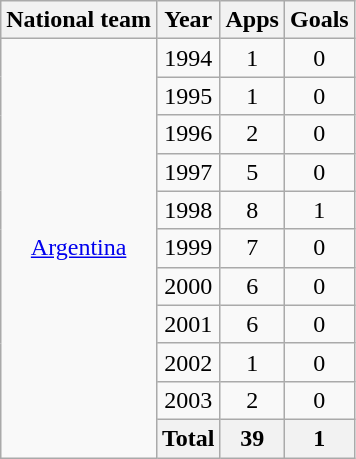<table class="wikitable" style="text-align:center">
<tr>
<th>National team</th>
<th>Year</th>
<th>Apps</th>
<th>Goals</th>
</tr>
<tr>
<td rowspan="11"><a href='#'>Argentina</a></td>
<td>1994</td>
<td>1</td>
<td>0</td>
</tr>
<tr>
<td>1995</td>
<td>1</td>
<td>0</td>
</tr>
<tr>
<td>1996</td>
<td>2</td>
<td>0</td>
</tr>
<tr>
<td>1997</td>
<td>5</td>
<td>0</td>
</tr>
<tr>
<td>1998</td>
<td>8</td>
<td>1</td>
</tr>
<tr>
<td>1999</td>
<td>7</td>
<td>0</td>
</tr>
<tr>
<td>2000</td>
<td>6</td>
<td>0</td>
</tr>
<tr>
<td>2001</td>
<td>6</td>
<td>0</td>
</tr>
<tr>
<td>2002</td>
<td>1</td>
<td>0</td>
</tr>
<tr>
<td>2003</td>
<td>2</td>
<td>0</td>
</tr>
<tr>
<th>Total</th>
<th>39</th>
<th>1</th>
</tr>
</table>
